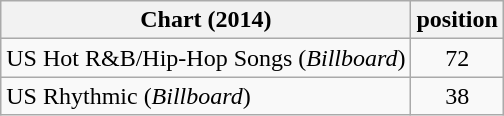<table class="wikitable">
<tr>
<th>Chart (2014)</th>
<th>position</th>
</tr>
<tr>
<td>US Hot R&B/Hip-Hop Songs (<em>Billboard</em>)</td>
<td style="text-align:center;">72</td>
</tr>
<tr>
<td>US Rhythmic (<em>Billboard</em>)</td>
<td style="text-align:center;">38</td>
</tr>
</table>
